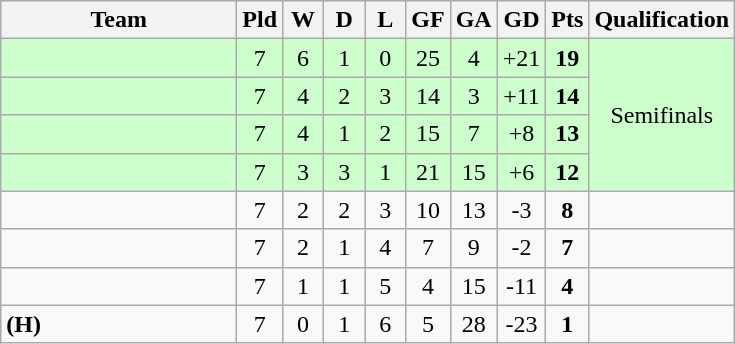<table class="wikitable" style+"text-align:center;">
<tr>
<th width=150>Team</th>
<th width=20>Pld</th>
<th width=20>W</th>
<th width=20>D</th>
<th width=20>L</th>
<th width=20>GF</th>
<th width=20>GA</th>
<th width=20>GD</th>
<th width=20>Pts</th>
<th>Qualification</th>
</tr>
<tr align=center bgcolor=ccffcc>
<td align="left"></td>
<td>7</td>
<td>6</td>
<td>1</td>
<td>0</td>
<td>25</td>
<td>4</td>
<td>+21</td>
<td><strong>19</strong></td>
<td rowspan=4>Semifinals</td>
</tr>
<tr align=center bgcolor=ccffcc>
<td align="left"></td>
<td>7</td>
<td>4</td>
<td>2</td>
<td>3</td>
<td>14</td>
<td>3</td>
<td>+11</td>
<td><strong>14</strong></td>
</tr>
<tr align=center bgcolor=ccffcc>
<td align="left"></td>
<td>7</td>
<td>4</td>
<td>1</td>
<td>2</td>
<td>15</td>
<td>7</td>
<td>+8</td>
<td><strong>13</strong></td>
</tr>
<tr align=center bgcolor=ccffcc>
<td align="left"></td>
<td>7</td>
<td>3</td>
<td>3</td>
<td>1</td>
<td>21</td>
<td>15</td>
<td>+6</td>
<td><strong>12</strong></td>
</tr>
<tr align=center>
<td align="left"></td>
<td>7</td>
<td>2</td>
<td>2</td>
<td>3</td>
<td>10</td>
<td>13</td>
<td>-3</td>
<td><strong>8</strong></td>
<td></td>
</tr>
<tr align=center>
<td align="left"></td>
<td>7</td>
<td>2</td>
<td>1</td>
<td>4</td>
<td>7</td>
<td>9</td>
<td>-2</td>
<td><strong>7</strong></td>
<td></td>
</tr>
<tr align=center>
<td align="left"></td>
<td>7</td>
<td>1</td>
<td>1</td>
<td>5</td>
<td>4</td>
<td>15</td>
<td>-11</td>
<td><strong>4</strong></td>
<td></td>
</tr>
<tr align=center>
<td align="left"> <strong>(H)</strong></td>
<td>7</td>
<td>0</td>
<td>1</td>
<td>6</td>
<td>5</td>
<td>28</td>
<td>-23</td>
<td><strong>1</strong></td>
<td></td>
</tr>
</table>
